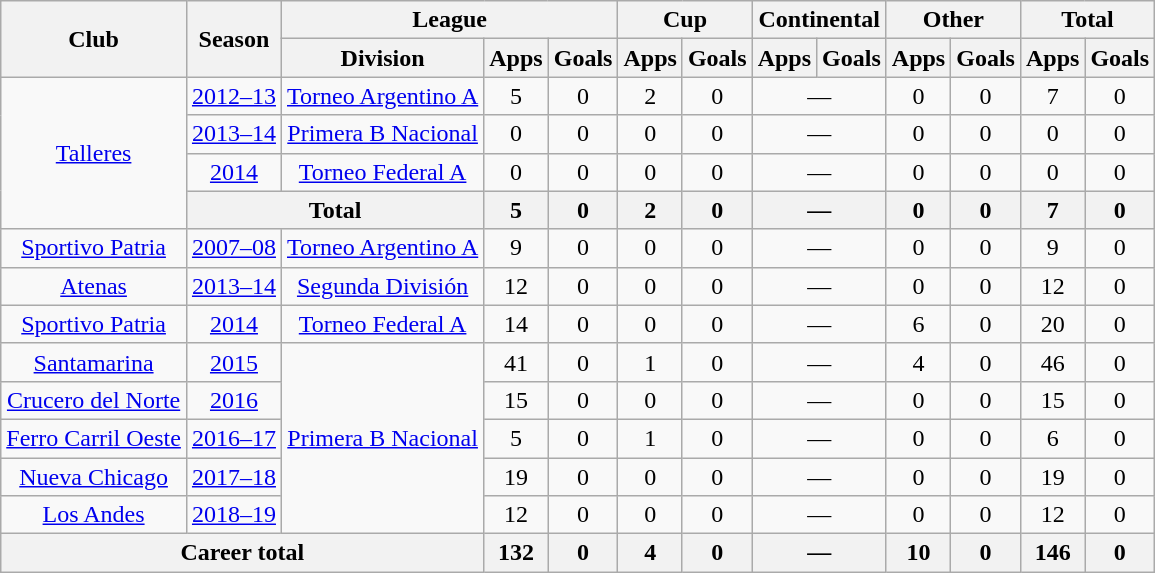<table class="wikitable" style="text-align:center">
<tr>
<th rowspan="2">Club</th>
<th rowspan="2">Season</th>
<th colspan="3">League</th>
<th colspan="2">Cup</th>
<th colspan="2">Continental</th>
<th colspan="2">Other</th>
<th colspan="2">Total</th>
</tr>
<tr>
<th>Division</th>
<th>Apps</th>
<th>Goals</th>
<th>Apps</th>
<th>Goals</th>
<th>Apps</th>
<th>Goals</th>
<th>Apps</th>
<th>Goals</th>
<th>Apps</th>
<th>Goals</th>
</tr>
<tr>
<td rowspan="4"><a href='#'>Talleres</a></td>
<td><a href='#'>2012–13</a></td>
<td rowspan="1"><a href='#'>Torneo Argentino A</a></td>
<td>5</td>
<td>0</td>
<td>2</td>
<td>0</td>
<td colspan="2">—</td>
<td>0</td>
<td>0</td>
<td>7</td>
<td>0</td>
</tr>
<tr>
<td><a href='#'>2013–14</a></td>
<td rowspan="1"><a href='#'>Primera B Nacional</a></td>
<td>0</td>
<td>0</td>
<td>0</td>
<td>0</td>
<td colspan="2">—</td>
<td>0</td>
<td>0</td>
<td>0</td>
<td>0</td>
</tr>
<tr>
<td><a href='#'>2014</a></td>
<td rowspan="1"><a href='#'>Torneo Federal A</a></td>
<td>0</td>
<td>0</td>
<td>0</td>
<td>0</td>
<td colspan="2">—</td>
<td>0</td>
<td>0</td>
<td>0</td>
<td>0</td>
</tr>
<tr>
<th colspan="2">Total</th>
<th>5</th>
<th>0</th>
<th>2</th>
<th>0</th>
<th colspan="2">—</th>
<th>0</th>
<th>0</th>
<th>7</th>
<th>0</th>
</tr>
<tr>
<td rowspan="1"><a href='#'>Sportivo Patria</a></td>
<td><a href='#'>2007–08</a></td>
<td rowspan="1"><a href='#'>Torneo Argentino A</a></td>
<td>9</td>
<td>0</td>
<td>0</td>
<td>0</td>
<td colspan="2">—</td>
<td>0</td>
<td>0</td>
<td>9</td>
<td>0</td>
</tr>
<tr>
<td rowspan="1"><a href='#'>Atenas</a></td>
<td><a href='#'>2013–14</a></td>
<td rowspan="1"><a href='#'>Segunda División</a></td>
<td>12</td>
<td>0</td>
<td>0</td>
<td>0</td>
<td colspan="2">—</td>
<td>0</td>
<td>0</td>
<td>12</td>
<td>0</td>
</tr>
<tr>
<td rowspan="1"><a href='#'>Sportivo Patria</a></td>
<td><a href='#'>2014</a></td>
<td rowspan="1"><a href='#'>Torneo Federal A</a></td>
<td>14</td>
<td>0</td>
<td>0</td>
<td>0</td>
<td colspan="2">—</td>
<td>6</td>
<td>0</td>
<td>20</td>
<td>0</td>
</tr>
<tr>
<td rowspan="1"><a href='#'>Santamarina</a></td>
<td><a href='#'>2015</a></td>
<td rowspan="5"><a href='#'>Primera B Nacional</a></td>
<td>41</td>
<td>0</td>
<td>1</td>
<td>0</td>
<td colspan="2">—</td>
<td>4</td>
<td>0</td>
<td>46</td>
<td>0</td>
</tr>
<tr>
<td rowspan="1"><a href='#'>Crucero del Norte</a></td>
<td><a href='#'>2016</a></td>
<td>15</td>
<td>0</td>
<td>0</td>
<td>0</td>
<td colspan="2">—</td>
<td>0</td>
<td>0</td>
<td>15</td>
<td>0</td>
</tr>
<tr>
<td rowspan="1"><a href='#'>Ferro Carril Oeste</a></td>
<td><a href='#'>2016–17</a></td>
<td>5</td>
<td>0</td>
<td>1</td>
<td>0</td>
<td colspan="2">—</td>
<td>0</td>
<td>0</td>
<td>6</td>
<td>0</td>
</tr>
<tr>
<td rowspan="1"><a href='#'>Nueva Chicago</a></td>
<td><a href='#'>2017–18</a></td>
<td>19</td>
<td>0</td>
<td>0</td>
<td>0</td>
<td colspan="2">—</td>
<td>0</td>
<td>0</td>
<td>19</td>
<td>0</td>
</tr>
<tr>
<td rowspan="1"><a href='#'>Los Andes</a></td>
<td><a href='#'>2018–19</a></td>
<td>12</td>
<td>0</td>
<td>0</td>
<td>0</td>
<td colspan="2">—</td>
<td>0</td>
<td>0</td>
<td>12</td>
<td>0</td>
</tr>
<tr>
<th colspan="3">Career total</th>
<th>132</th>
<th>0</th>
<th>4</th>
<th>0</th>
<th colspan="2">—</th>
<th>10</th>
<th>0</th>
<th>146</th>
<th>0</th>
</tr>
</table>
